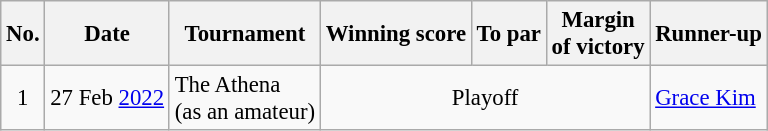<table class="wikitable" style="font-size:95%;">
<tr>
<th>No.</th>
<th>Date</th>
<th>Tournament</th>
<th>Winning score</th>
<th>To par</th>
<th>Margin<br>of victory</th>
<th>Runner-up</th>
</tr>
<tr>
<td align=center>1</td>
<td align=right>27 Feb <a href='#'>2022</a></td>
<td>The Athena<br>(as an amateur)</td>
<td colspan = 3 align=center>Playoff</td>
<td> <a href='#'>Grace Kim</a></td>
</tr>
</table>
